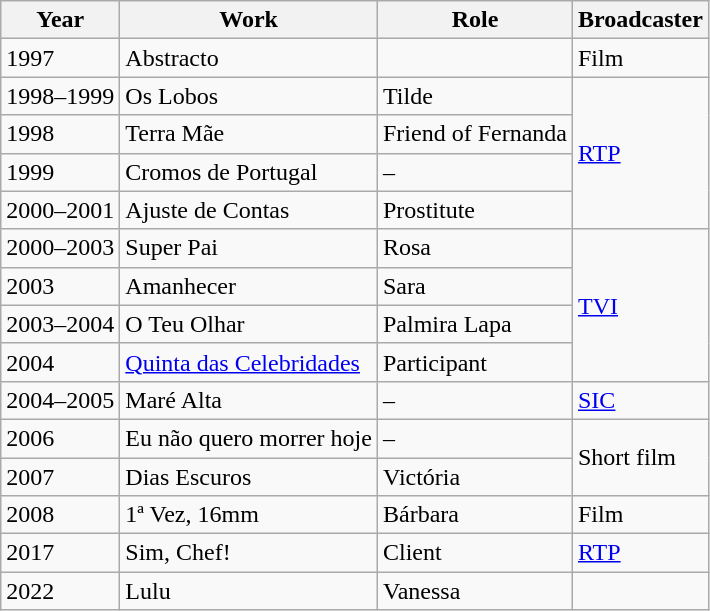<table class="wikitable">
<tr>
<th>Year</th>
<th>Work</th>
<th>Role</th>
<th>Broadcaster</th>
</tr>
<tr>
<td>1997</td>
<td>Abstracto</td>
<td></td>
<td>Film</td>
</tr>
<tr>
<td>1998–1999</td>
<td>Os Lobos</td>
<td>Tilde</td>
<td rowspan="4"><a href='#'>RTP</a></td>
</tr>
<tr>
<td>1998</td>
<td>Terra Mãe</td>
<td>Friend of Fernanda</td>
</tr>
<tr>
<td>1999</td>
<td>Cromos de Portugal</td>
<td>–</td>
</tr>
<tr>
<td>2000–2001</td>
<td>Ajuste de Contas</td>
<td>Prostitute</td>
</tr>
<tr>
<td>2000–2003</td>
<td>Super Pai</td>
<td>Rosa</td>
<td rowspan="4"><a href='#'>TVI</a></td>
</tr>
<tr>
<td>2003</td>
<td>Amanhecer</td>
<td>Sara</td>
</tr>
<tr>
<td>2003–2004</td>
<td>O Teu Olhar</td>
<td>Palmira Lapa</td>
</tr>
<tr>
<td>2004</td>
<td><a href='#'>Quinta das Celebridades</a></td>
<td>Participant</td>
</tr>
<tr>
<td>2004–2005</td>
<td>Maré Alta</td>
<td>–</td>
<td><a href='#'>SIC</a></td>
</tr>
<tr>
<td>2006</td>
<td>Eu não quero morrer hoje</td>
<td>–</td>
<td rowspan="2">Short film</td>
</tr>
<tr>
<td>2007</td>
<td>Dias Escuros</td>
<td>Victória</td>
</tr>
<tr>
<td>2008</td>
<td>1ª Vez, 16mm</td>
<td>Bárbara</td>
<td>Film</td>
</tr>
<tr>
<td>2017</td>
<td>Sim, Chef!</td>
<td>Client</td>
<td><a href='#'>RTP</a></td>
</tr>
<tr>
<td>2022</td>
<td>Lulu</td>
<td>Vanessa</td>
<td></td>
</tr>
</table>
